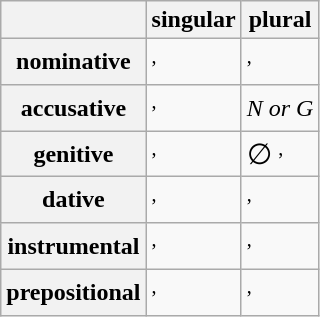<table class="wikitable">
<tr>
<th></th>
<th>singular</th>
<th>plural</th>
</tr>
<tr>
<th>nominative</th>
<td><big></big> <sup>, </sup></td>
<td><big></big> <sup>, </sup></td>
</tr>
<tr>
<th>accusative</th>
<td><big></big> <sup>, </sup></td>
<td><em>N or G</em></td>
</tr>
<tr>
<th>genitive</th>
<td><big></big> <sup>, </sup></td>
<td><big>∅</big> <sup>, </sup></td>
</tr>
<tr>
<th>dative</th>
<td><big></big> <sup>, </sup></td>
<td><big></big> <sup>, </sup></td>
</tr>
<tr>
<th>instrumental</th>
<td><big></big> <sup>, </sup></td>
<td><big></big> <sup>, </sup></td>
</tr>
<tr>
<th>prepositional</th>
<td><big></big> <sup>, </sup></td>
<td><big></big> <sup>, </sup></td>
</tr>
</table>
